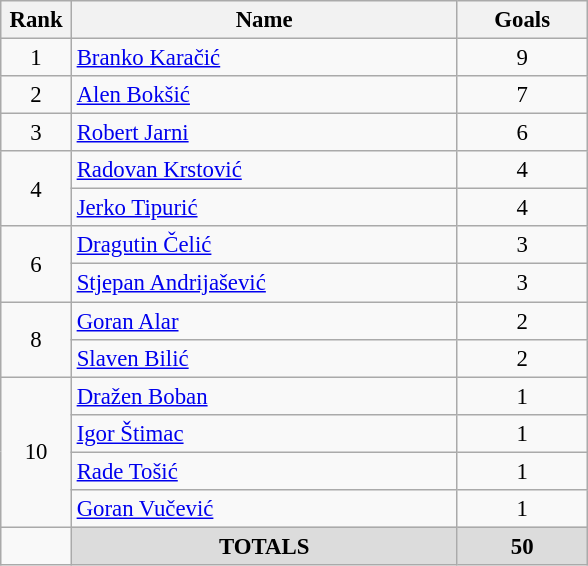<table class="wikitable" style="font-size: 95%; text-align: center;">
<tr>
<th width=40>Rank</th>
<th width=250>Name</th>
<th width=80>Goals</th>
</tr>
<tr>
<td rowspan=1>1</td>
<td style="text-align:left;"> <a href='#'>Branko Karačić</a></td>
<td>9</td>
</tr>
<tr>
<td rowspan=1>2</td>
<td style="text-align:left;"> <a href='#'>Alen Bokšić</a></td>
<td>7</td>
</tr>
<tr>
<td rowspan=1>3</td>
<td style="text-align:left;"> <a href='#'>Robert Jarni</a></td>
<td>6</td>
</tr>
<tr>
<td rowspan=2>4</td>
<td style="text-align:left;"> <a href='#'>Radovan Krstović</a></td>
<td>4</td>
</tr>
<tr>
<td style="text-align:left;"> <a href='#'>Jerko Tipurić</a></td>
<td>4</td>
</tr>
<tr>
<td rowspan=2>6</td>
<td style="text-align:left;"> <a href='#'>Dragutin Čelić</a></td>
<td>3</td>
</tr>
<tr>
<td style="text-align:left;"> <a href='#'>Stjepan Andrijašević</a></td>
<td>3</td>
</tr>
<tr>
<td rowspan=2>8</td>
<td style="text-align:left;"> <a href='#'>Goran Alar</a></td>
<td>2</td>
</tr>
<tr>
<td style="text-align:left;"> <a href='#'>Slaven Bilić</a></td>
<td>2</td>
</tr>
<tr>
<td rowspan=4>10</td>
<td style="text-align:left;"> <a href='#'>Dražen Boban</a></td>
<td>1</td>
</tr>
<tr>
<td style="text-align:left;"> <a href='#'>Igor Štimac</a></td>
<td>1</td>
</tr>
<tr>
<td style="text-align:left;"> <a href='#'>Rade Tošić</a></td>
<td>1</td>
</tr>
<tr>
<td style="text-align:left;"> <a href='#'>Goran Vučević</a></td>
<td>1</td>
</tr>
<tr>
<td></td>
<th style="background: #DCDCDC">TOTALS</th>
<th style="background: #DCDCDC">50</th>
</tr>
</table>
